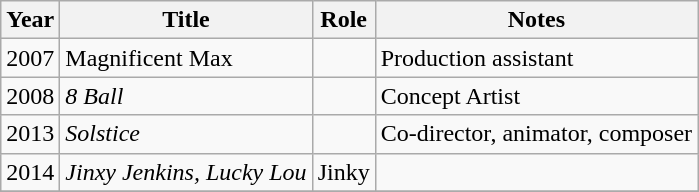<table class="wikitable">
<tr>
<th>Year</th>
<th>Title</th>
<th>Role</th>
<th>Notes</th>
</tr>
<tr>
<td>2007</td>
<td>Magnificent Max</td>
<td></td>
<td>Production assistant</td>
</tr>
<tr>
<td>2008</td>
<td><em>8 Ball</em></td>
<td></td>
<td>Concept Artist</td>
</tr>
<tr>
<td>2013</td>
<td><em>Solstice</em></td>
<td></td>
<td>Co-director, animator, composer</td>
</tr>
<tr>
<td>2014</td>
<td><em>Jinxy Jenkins, Lucky Lou</em></td>
<td>Jinky</td>
<td></td>
</tr>
<tr>
</tr>
</table>
